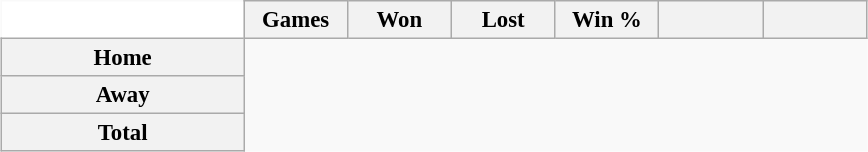<table class="wikitable" style="margin:1em auto; font-size:95%; text-align:center; width:38em; border:0;">
<tr>
<td width="28%" style="background:#fff;border:0;"></td>
<th width="12%">Games</th>
<th width="12%">Won</th>
<th width="12%">Lost</th>
<th width="12%">Win %</th>
<th width="12%"></th>
<th width="12%"></th>
</tr>
<tr>
<th>Home</th>
</tr>
<tr>
<th>Away</th>
</tr>
<tr>
<th>Total</th>
</tr>
</table>
